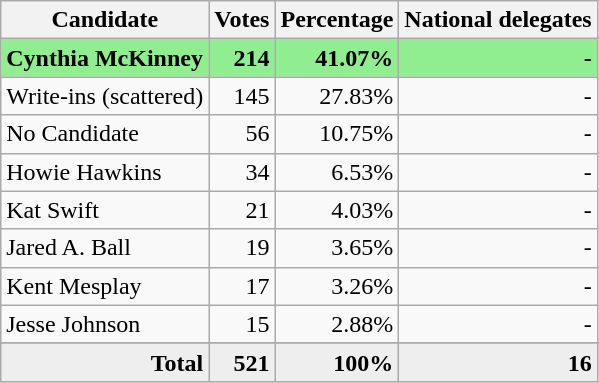<table class="wikitable" style=" text-align:right;">
<tr>
<th>Candidate</th>
<th>Votes</th>
<th>Percentage</th>
<th>National delegates</th>
</tr>
<tr style="background:lightgreen;">
<td style="text-align:left;"><strong>Cynthia McKinney</strong></td>
<td><strong>214</strong></td>
<td><strong>41.07%</strong></td>
<td><strong>-</strong></td>
</tr>
<tr>
<td style="text-align:left;">Write-ins (scattered)</td>
<td>145</td>
<td>27.83%</td>
<td>-</td>
</tr>
<tr>
<td style="text-align:left;">No Candidate</td>
<td>56</td>
<td>10.75%</td>
<td>-</td>
</tr>
<tr>
<td style="text-align:left;">Howie Hawkins</td>
<td>34</td>
<td>6.53%</td>
<td>-</td>
</tr>
<tr>
<td style="text-align:left;">Kat Swift</td>
<td>21</td>
<td>4.03%</td>
<td>-</td>
</tr>
<tr>
<td style="text-align:left;">Jared A. Ball</td>
<td>19</td>
<td>3.65%</td>
<td>-</td>
</tr>
<tr>
<td style="text-align:left;">Kent Mesplay</td>
<td>17</td>
<td>3.26%</td>
<td>-</td>
</tr>
<tr>
<td style="text-align:left;">Jesse Johnson</td>
<td>15</td>
<td>2.88%</td>
<td>-</td>
</tr>
<tr>
</tr>
<tr style="background:#eee;">
<td style="margin-right:0.50px"><strong>Total</strong></td>
<td style="margin-right:0.50px"><strong>521</strong></td>
<td style="margin-right:0.50px"><strong>100%</strong></td>
<td style="margin-right:0.50px"><strong>16</strong></td>
</tr>
</table>
